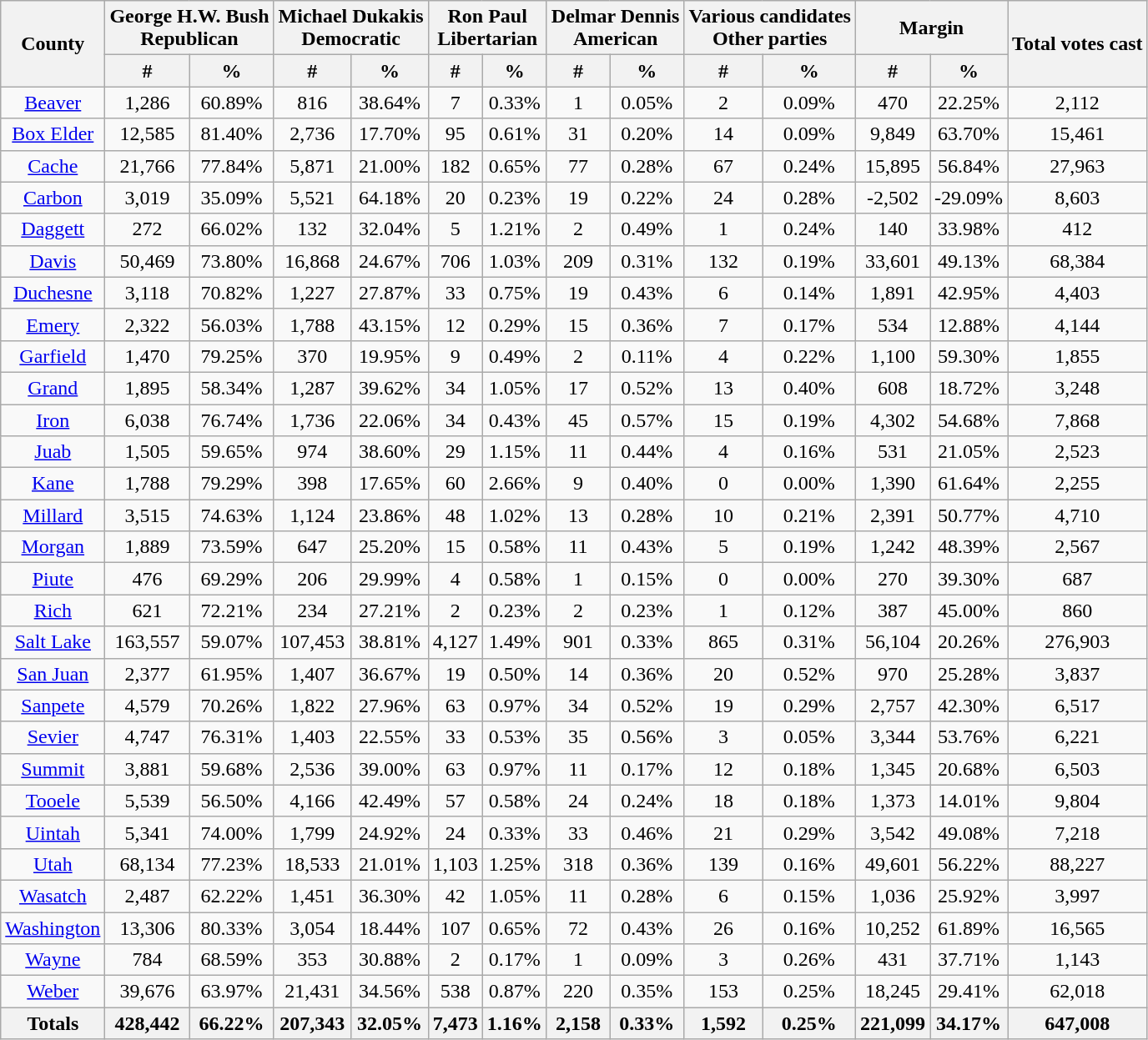<table class="wikitable sortable" style="text-align:center">
<tr>
<th style="text-align:center;" rowspan="2">County</th>
<th style="text-align:center;" colspan="2">George H.W. Bush<br>Republican</th>
<th style="text-align:center;" colspan="2">Michael Dukakis<br>Democratic</th>
<th style="text-align:center;" colspan="2">Ron Paul<br>Libertarian</th>
<th style="text-align:center;" colspan="2">Delmar Dennis<br>American</th>
<th style="text-align:center;" colspan="2">Various candidates<br>Other parties</th>
<th style="text-align:center;" colspan="2">Margin</th>
<th style="text-align:center;" rowspan="2">Total votes cast</th>
</tr>
<tr>
<th style="text-align:center;" data-sort-type="number">#</th>
<th style="text-align:center;" data-sort-type="number">%</th>
<th style="text-align:center;" data-sort-type="number">#</th>
<th style="text-align:center;" data-sort-type="number">%</th>
<th style="text-align:center;" data-sort-type="number">#</th>
<th style="text-align:center;" data-sort-type="number">%</th>
<th style="text-align:center;" data-sort-type="number">#</th>
<th style="text-align:center;" data-sort-type="number">%</th>
<th style="text-align:center;" data-sort-type="number">#</th>
<th style="text-align:center;" data-sort-type="number">%</th>
<th style="text-align:center;" data-sort-type="number">#</th>
<th style="text-align:center;" data-sort-type="number">%</th>
</tr>
<tr style="text-align:center;">
<td><a href='#'>Beaver</a></td>
<td>1,286</td>
<td>60.89%</td>
<td>816</td>
<td>38.64%</td>
<td>7</td>
<td>0.33%</td>
<td>1</td>
<td>0.05%</td>
<td>2</td>
<td>0.09%</td>
<td>470</td>
<td>22.25%</td>
<td>2,112</td>
</tr>
<tr style="text-align:center;">
<td><a href='#'>Box Elder</a></td>
<td>12,585</td>
<td>81.40%</td>
<td>2,736</td>
<td>17.70%</td>
<td>95</td>
<td>0.61%</td>
<td>31</td>
<td>0.20%</td>
<td>14</td>
<td>0.09%</td>
<td>9,849</td>
<td>63.70%</td>
<td>15,461</td>
</tr>
<tr style="text-align:center;">
<td><a href='#'>Cache</a></td>
<td>21,766</td>
<td>77.84%</td>
<td>5,871</td>
<td>21.00%</td>
<td>182</td>
<td>0.65%</td>
<td>77</td>
<td>0.28%</td>
<td>67</td>
<td>0.24%</td>
<td>15,895</td>
<td>56.84%</td>
<td>27,963</td>
</tr>
<tr style="text-align:center;">
<td><a href='#'>Carbon</a></td>
<td>3,019</td>
<td>35.09%</td>
<td>5,521</td>
<td>64.18%</td>
<td>20</td>
<td>0.23%</td>
<td>19</td>
<td>0.22%</td>
<td>24</td>
<td>0.28%</td>
<td>-2,502</td>
<td>-29.09%</td>
<td>8,603</td>
</tr>
<tr style="text-align:center;">
<td><a href='#'>Daggett</a></td>
<td>272</td>
<td>66.02%</td>
<td>132</td>
<td>32.04%</td>
<td>5</td>
<td>1.21%</td>
<td>2</td>
<td>0.49%</td>
<td>1</td>
<td>0.24%</td>
<td>140</td>
<td>33.98%</td>
<td>412</td>
</tr>
<tr style="text-align:center;">
<td><a href='#'>Davis</a></td>
<td>50,469</td>
<td>73.80%</td>
<td>16,868</td>
<td>24.67%</td>
<td>706</td>
<td>1.03%</td>
<td>209</td>
<td>0.31%</td>
<td>132</td>
<td>0.19%</td>
<td>33,601</td>
<td>49.13%</td>
<td>68,384</td>
</tr>
<tr style="text-align:center;">
<td><a href='#'>Duchesne</a></td>
<td>3,118</td>
<td>70.82%</td>
<td>1,227</td>
<td>27.87%</td>
<td>33</td>
<td>0.75%</td>
<td>19</td>
<td>0.43%</td>
<td>6</td>
<td>0.14%</td>
<td>1,891</td>
<td>42.95%</td>
<td>4,403</td>
</tr>
<tr style="text-align:center;">
<td><a href='#'>Emery</a></td>
<td>2,322</td>
<td>56.03%</td>
<td>1,788</td>
<td>43.15%</td>
<td>12</td>
<td>0.29%</td>
<td>15</td>
<td>0.36%</td>
<td>7</td>
<td>0.17%</td>
<td>534</td>
<td>12.88%</td>
<td>4,144</td>
</tr>
<tr style="text-align:center;">
<td><a href='#'>Garfield</a></td>
<td>1,470</td>
<td>79.25%</td>
<td>370</td>
<td>19.95%</td>
<td>9</td>
<td>0.49%</td>
<td>2</td>
<td>0.11%</td>
<td>4</td>
<td>0.22%</td>
<td>1,100</td>
<td>59.30%</td>
<td>1,855</td>
</tr>
<tr style="text-align:center;">
<td><a href='#'>Grand</a></td>
<td>1,895</td>
<td>58.34%</td>
<td>1,287</td>
<td>39.62%</td>
<td>34</td>
<td>1.05%</td>
<td>17</td>
<td>0.52%</td>
<td>13</td>
<td>0.40%</td>
<td>608</td>
<td>18.72%</td>
<td>3,248</td>
</tr>
<tr style="text-align:center;">
<td><a href='#'>Iron</a></td>
<td>6,038</td>
<td>76.74%</td>
<td>1,736</td>
<td>22.06%</td>
<td>34</td>
<td>0.43%</td>
<td>45</td>
<td>0.57%</td>
<td>15</td>
<td>0.19%</td>
<td>4,302</td>
<td>54.68%</td>
<td>7,868</td>
</tr>
<tr style="text-align:center;">
<td><a href='#'>Juab</a></td>
<td>1,505</td>
<td>59.65%</td>
<td>974</td>
<td>38.60%</td>
<td>29</td>
<td>1.15%</td>
<td>11</td>
<td>0.44%</td>
<td>4</td>
<td>0.16%</td>
<td>531</td>
<td>21.05%</td>
<td>2,523</td>
</tr>
<tr style="text-align:center;">
<td><a href='#'>Kane</a></td>
<td>1,788</td>
<td>79.29%</td>
<td>398</td>
<td>17.65%</td>
<td>60</td>
<td>2.66%</td>
<td>9</td>
<td>0.40%</td>
<td>0</td>
<td>0.00%</td>
<td>1,390</td>
<td>61.64%</td>
<td>2,255</td>
</tr>
<tr style="text-align:center;">
<td><a href='#'>Millard</a></td>
<td>3,515</td>
<td>74.63%</td>
<td>1,124</td>
<td>23.86%</td>
<td>48</td>
<td>1.02%</td>
<td>13</td>
<td>0.28%</td>
<td>10</td>
<td>0.21%</td>
<td>2,391</td>
<td>50.77%</td>
<td>4,710</td>
</tr>
<tr style="text-align:center;">
<td><a href='#'>Morgan</a></td>
<td>1,889</td>
<td>73.59%</td>
<td>647</td>
<td>25.20%</td>
<td>15</td>
<td>0.58%</td>
<td>11</td>
<td>0.43%</td>
<td>5</td>
<td>0.19%</td>
<td>1,242</td>
<td>48.39%</td>
<td>2,567</td>
</tr>
<tr style="text-align:center;">
<td><a href='#'>Piute</a></td>
<td>476</td>
<td>69.29%</td>
<td>206</td>
<td>29.99%</td>
<td>4</td>
<td>0.58%</td>
<td>1</td>
<td>0.15%</td>
<td>0</td>
<td>0.00%</td>
<td>270</td>
<td>39.30%</td>
<td>687</td>
</tr>
<tr style="text-align:center;">
<td><a href='#'>Rich</a></td>
<td>621</td>
<td>72.21%</td>
<td>234</td>
<td>27.21%</td>
<td>2</td>
<td>0.23%</td>
<td>2</td>
<td>0.23%</td>
<td>1</td>
<td>0.12%</td>
<td>387</td>
<td>45.00%</td>
<td>860</td>
</tr>
<tr style="text-align:center;">
<td><a href='#'>Salt Lake</a></td>
<td>163,557</td>
<td>59.07%</td>
<td>107,453</td>
<td>38.81%</td>
<td>4,127</td>
<td>1.49%</td>
<td>901</td>
<td>0.33%</td>
<td>865</td>
<td>0.31%</td>
<td>56,104</td>
<td>20.26%</td>
<td>276,903</td>
</tr>
<tr style="text-align:center;">
<td><a href='#'>San Juan</a></td>
<td>2,377</td>
<td>61.95%</td>
<td>1,407</td>
<td>36.67%</td>
<td>19</td>
<td>0.50%</td>
<td>14</td>
<td>0.36%</td>
<td>20</td>
<td>0.52%</td>
<td>970</td>
<td>25.28%</td>
<td>3,837</td>
</tr>
<tr style="text-align:center;">
<td><a href='#'>Sanpete</a></td>
<td>4,579</td>
<td>70.26%</td>
<td>1,822</td>
<td>27.96%</td>
<td>63</td>
<td>0.97%</td>
<td>34</td>
<td>0.52%</td>
<td>19</td>
<td>0.29%</td>
<td>2,757</td>
<td>42.30%</td>
<td>6,517</td>
</tr>
<tr style="text-align:center;">
<td><a href='#'>Sevier</a></td>
<td>4,747</td>
<td>76.31%</td>
<td>1,403</td>
<td>22.55%</td>
<td>33</td>
<td>0.53%</td>
<td>35</td>
<td>0.56%</td>
<td>3</td>
<td>0.05%</td>
<td>3,344</td>
<td>53.76%</td>
<td>6,221</td>
</tr>
<tr style="text-align:center;">
<td><a href='#'>Summit</a></td>
<td>3,881</td>
<td>59.68%</td>
<td>2,536</td>
<td>39.00%</td>
<td>63</td>
<td>0.97%</td>
<td>11</td>
<td>0.17%</td>
<td>12</td>
<td>0.18%</td>
<td>1,345</td>
<td>20.68%</td>
<td>6,503</td>
</tr>
<tr style="text-align:center;">
<td><a href='#'>Tooele</a></td>
<td>5,539</td>
<td>56.50%</td>
<td>4,166</td>
<td>42.49%</td>
<td>57</td>
<td>0.58%</td>
<td>24</td>
<td>0.24%</td>
<td>18</td>
<td>0.18%</td>
<td>1,373</td>
<td>14.01%</td>
<td>9,804</td>
</tr>
<tr style="text-align:center;">
<td><a href='#'>Uintah</a></td>
<td>5,341</td>
<td>74.00%</td>
<td>1,799</td>
<td>24.92%</td>
<td>24</td>
<td>0.33%</td>
<td>33</td>
<td>0.46%</td>
<td>21</td>
<td>0.29%</td>
<td>3,542</td>
<td>49.08%</td>
<td>7,218</td>
</tr>
<tr style="text-align:center;">
<td><a href='#'>Utah</a></td>
<td>68,134</td>
<td>77.23%</td>
<td>18,533</td>
<td>21.01%</td>
<td>1,103</td>
<td>1.25%</td>
<td>318</td>
<td>0.36%</td>
<td>139</td>
<td>0.16%</td>
<td>49,601</td>
<td>56.22%</td>
<td>88,227</td>
</tr>
<tr style="text-align:center;">
<td><a href='#'>Wasatch</a></td>
<td>2,487</td>
<td>62.22%</td>
<td>1,451</td>
<td>36.30%</td>
<td>42</td>
<td>1.05%</td>
<td>11</td>
<td>0.28%</td>
<td>6</td>
<td>0.15%</td>
<td>1,036</td>
<td>25.92%</td>
<td>3,997</td>
</tr>
<tr style="text-align:center;">
<td><a href='#'>Washington</a></td>
<td>13,306</td>
<td>80.33%</td>
<td>3,054</td>
<td>18.44%</td>
<td>107</td>
<td>0.65%</td>
<td>72</td>
<td>0.43%</td>
<td>26</td>
<td>0.16%</td>
<td>10,252</td>
<td>61.89%</td>
<td>16,565</td>
</tr>
<tr style="text-align:center;">
<td><a href='#'>Wayne</a></td>
<td>784</td>
<td>68.59%</td>
<td>353</td>
<td>30.88%</td>
<td>2</td>
<td>0.17%</td>
<td>1</td>
<td>0.09%</td>
<td>3</td>
<td>0.26%</td>
<td>431</td>
<td>37.71%</td>
<td>1,143</td>
</tr>
<tr style="text-align:center;">
<td><a href='#'>Weber</a></td>
<td>39,676</td>
<td>63.97%</td>
<td>21,431</td>
<td>34.56%</td>
<td>538</td>
<td>0.87%</td>
<td>220</td>
<td>0.35%</td>
<td>153</td>
<td>0.25%</td>
<td>18,245</td>
<td>29.41%</td>
<td>62,018</td>
</tr>
<tr style="text-align:center;">
<th>Totals</th>
<th>428,442</th>
<th>66.22%</th>
<th>207,343</th>
<th>32.05%</th>
<th>7,473</th>
<th>1.16%</th>
<th>2,158</th>
<th>0.33%</th>
<th>1,592</th>
<th>0.25%</th>
<th>221,099</th>
<th>34.17%</th>
<th>647,008</th>
</tr>
</table>
